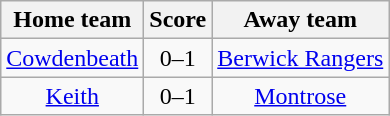<table class="wikitable" style="text-align: center">
<tr>
<th>Home team</th>
<th>Score</th>
<th>Away team</th>
</tr>
<tr>
<td><a href='#'>Cowdenbeath</a></td>
<td>0–1</td>
<td><a href='#'>Berwick Rangers</a></td>
</tr>
<tr>
<td><a href='#'>Keith</a></td>
<td>0–1</td>
<td><a href='#'>Montrose</a></td>
</tr>
</table>
